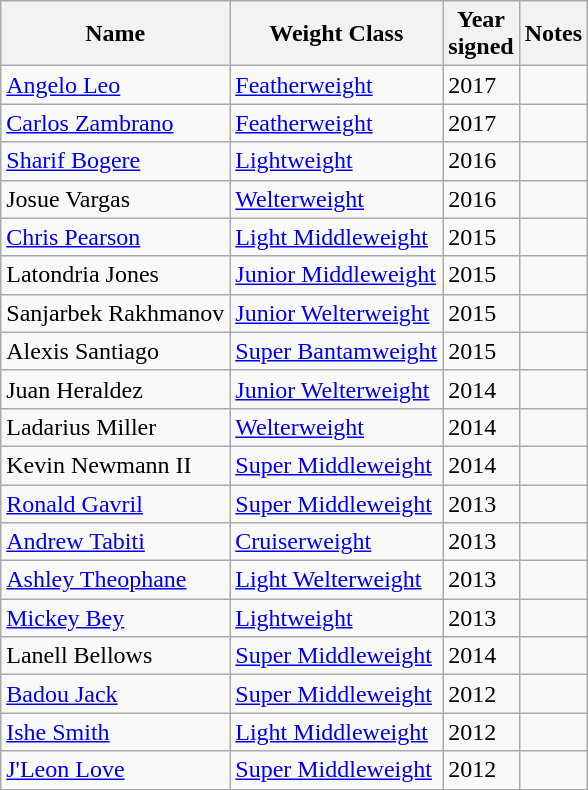<table class="wikitable sortable">
<tr>
<th>Name</th>
<th>Weight Class</th>
<th>Year<br>signed</th>
<th class="unsortable">Notes</th>
</tr>
<tr>
<td> <a href='#'>Angelo Leo</a></td>
<td><a href='#'>Featherweight</a></td>
<td>2017</td>
<td></td>
</tr>
<tr>
<td> <a href='#'>Carlos Zambrano</a></td>
<td><a href='#'>Featherweight</a></td>
<td>2017</td>
<td></td>
</tr>
<tr>
<td> <a href='#'>Sharif Bogere</a></td>
<td><a href='#'>Lightweight</a></td>
<td>2016</td>
<td></td>
</tr>
<tr>
<td> Josue Vargas</td>
<td><a href='#'>Welterweight</a></td>
<td>2016</td>
<td></td>
</tr>
<tr>
<td> <a href='#'>Chris Pearson</a></td>
<td><a href='#'>Light Middleweight</a></td>
<td>2015</td>
<td></td>
</tr>
<tr>
<td> Latondria Jones</td>
<td><a href='#'>Junior Middleweight</a></td>
<td>2015</td>
<td></td>
</tr>
<tr>
<td> Sanjarbek Rakhmanov</td>
<td><a href='#'>Junior Welterweight</a></td>
<td>2015</td>
<td></td>
</tr>
<tr>
<td> Alexis Santiago</td>
<td><a href='#'>Super Bantamweight</a></td>
<td>2015</td>
<td></td>
</tr>
<tr>
<td> Juan Heraldez</td>
<td><a href='#'>Junior Welterweight</a></td>
<td>2014</td>
<td></td>
</tr>
<tr>
<td> Ladarius Miller</td>
<td><a href='#'>Welterweight</a></td>
<td>2014</td>
<td></td>
</tr>
<tr>
<td> Kevin Newmann II</td>
<td><a href='#'>Super Middleweight</a></td>
<td>2014</td>
<td></td>
</tr>
<tr>
<td> <a href='#'>Ronald Gavril</a></td>
<td><a href='#'>Super Middleweight</a></td>
<td>2013</td>
<td></td>
</tr>
<tr>
<td> <a href='#'>Andrew Tabiti</a></td>
<td><a href='#'>Cruiserweight</a></td>
<td>2013</td>
<td></td>
</tr>
<tr>
<td> <a href='#'>Ashley Theophane</a></td>
<td><a href='#'>Light Welterweight</a></td>
<td>2013</td>
<td></td>
</tr>
<tr>
<td> <a href='#'>Mickey Bey</a></td>
<td><a href='#'>Lightweight</a></td>
<td>2013</td>
<td></td>
</tr>
<tr>
<td> Lanell Bellows</td>
<td><a href='#'>Super Middleweight</a></td>
<td>2014</td>
<td></td>
</tr>
<tr>
<td> <a href='#'>Badou Jack</a></td>
<td><a href='#'>Super Middleweight</a></td>
<td>2012</td>
<td></td>
</tr>
<tr>
<td> <a href='#'>Ishe Smith</a></td>
<td><a href='#'>Light Middleweight</a></td>
<td>2012</td>
<td></td>
</tr>
<tr>
<td> <a href='#'>J'Leon Love</a></td>
<td><a href='#'>Super Middleweight</a></td>
<td>2012</td>
<td></td>
</tr>
</table>
